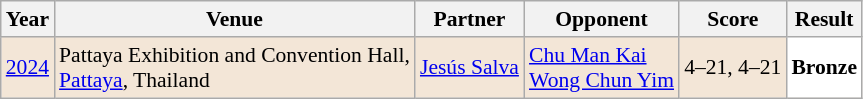<table class="sortable wikitable" style="font-size: 90%;">
<tr>
<th>Year</th>
<th>Venue</th>
<th>Partner</th>
<th>Opponent</th>
<th>Score</th>
<th>Result</th>
</tr>
<tr style="background:#F3E6D7">
<td align="center"><a href='#'>2024</a></td>
<td align="left">Pattaya Exhibition and Convention Hall,<br><a href='#'>Pattaya</a>, Thailand</td>
<td align="left"> <a href='#'>Jesús Salva</a></td>
<td align="left"> <a href='#'>Chu Man Kai</a><br> <a href='#'>Wong Chun Yim</a></td>
<td align="left">4–21, 4–21</td>
<td style="text-align:left; background:white"> <strong>Bronze</strong></td>
</tr>
</table>
